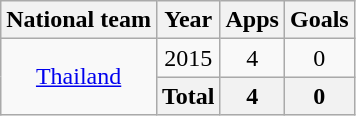<table class="wikitable" style="text-align:center">
<tr>
<th>National team</th>
<th>Year</th>
<th>Apps</th>
<th>Goals</th>
</tr>
<tr>
<td rowspan="5" valign="center"><a href='#'>Thailand</a></td>
<td>2015</td>
<td>4</td>
<td>0</td>
</tr>
<tr>
<th>Total</th>
<th>4</th>
<th>0</th>
</tr>
</table>
